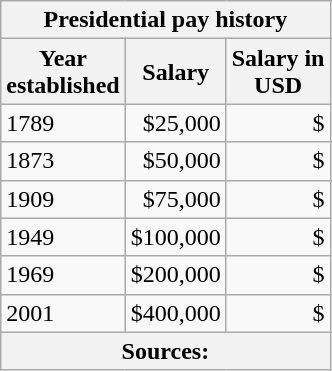<table class="wikitable floatright" ; margin-right:2em">
<tr>
<th colspan="3">Presidential pay history</th>
</tr>
<tr>
<th>Year<br>established</th>
<th>Salary</th>
<th>Salary in<br> USD</th>
</tr>
<tr>
<td>1789</td>
<td style="text-align:right;">$25,000</td>
<td style="text-align:right;">$</td>
</tr>
<tr>
<td>1873</td>
<td style="text-align:right;">$50,000</td>
<td style="text-align:right;">$</td>
</tr>
<tr>
<td>1909</td>
<td style="text-align:right;">$75,000</td>
<td style="text-align:right;">$</td>
</tr>
<tr>
<td>1949</td>
<td style="text-align:right;">$100,000</td>
<td style="text-align:right;">$</td>
</tr>
<tr>
<td>1969</td>
<td style="text-align:right;">$200,000</td>
<td style="text-align:right;">$</td>
</tr>
<tr>
<td>2001</td>
<td style="text-align:right;">$400,000</td>
<td style="text-align:right;">$</td>
</tr>
<tr>
<th colspan="3">Sources:</th>
</tr>
</table>
